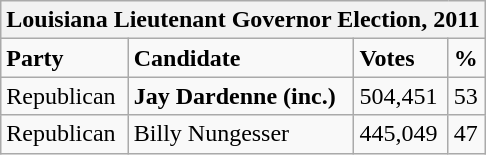<table class="wikitable">
<tr>
<th colspan="4">Louisiana Lieutenant Governor Election, 2011</th>
</tr>
<tr>
<td><strong>Party</strong></td>
<td><strong>Candidate</strong></td>
<td><strong>Votes</strong></td>
<td><strong>%</strong></td>
</tr>
<tr>
<td>Republican</td>
<td><strong>Jay Dardenne (inc.)</strong></td>
<td>504,451</td>
<td>53</td>
</tr>
<tr>
<td>Republican</td>
<td>Billy Nungesser</td>
<td>445,049</td>
<td>47</td>
</tr>
</table>
